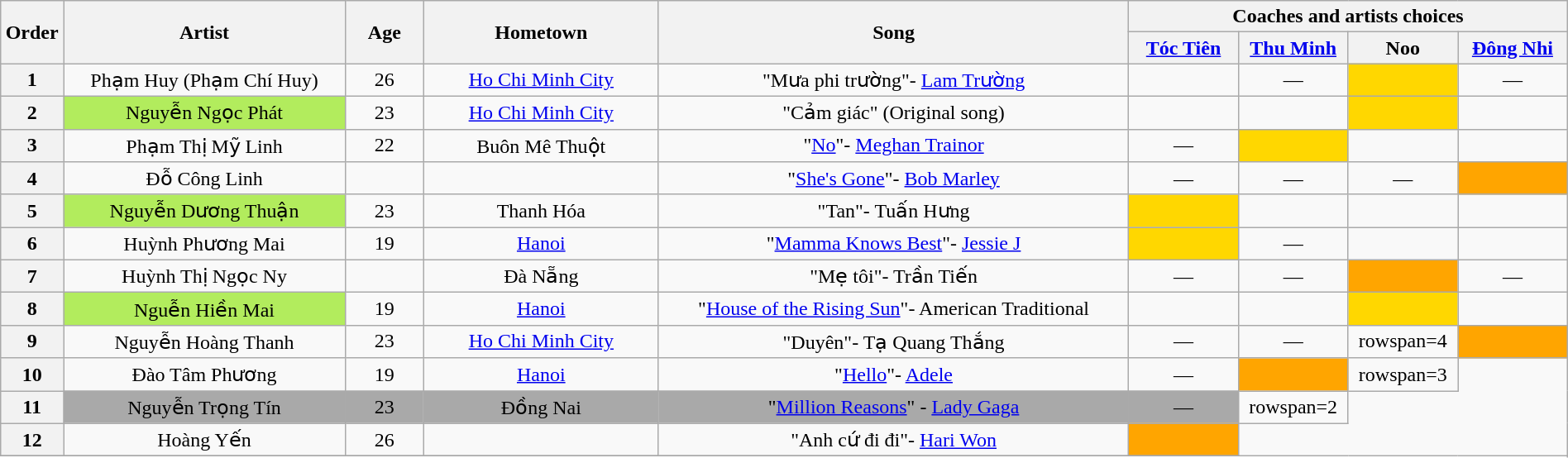<table class="wikitable" style="text-align:center; width:100%;">
<tr>
<th scope="col" rowspan="2" style="width:04%;">Order</th>
<th scope="col" rowspan="2" style="width:18%;">Artist</th>
<th scope="col" rowspan="2" style="width:05%;">Age</th>
<th scope="col" rowspan="2" style="width:15%;">Hometown</th>
<th scope="col" rowspan="2" style="width:30%;">Song</th>
<th colspan="4" style="width:28%;">Coaches and artists choices</th>
</tr>
<tr>
<th style="width:07%;"><a href='#'>Tóc Tiên</a></th>
<th style="width:07%;"><a href='#'>Thu Minh</a></th>
<th style="width:07%;">Noo</th>
<th style="width:07%;"><a href='#'>Đông Nhi</a></th>
</tr>
<tr>
<th>1</th>
<td>Phạm Huy (Phạm Chí Huy)</td>
<td>26</td>
<td><a href='#'>Ho Chi Minh City</a></td>
<td>"Mưa phi trường"- <a href='#'>Lam Trường</a></td>
<td style="text-align:center;"></td>
<td align="center">—</td>
<td style="background:gold;text-align:center;"></td>
<td align="center">—</td>
</tr>
<tr>
<th>2</th>
<td style="background-color:#B2EC5D;">Nguyễn Ngọc Phát</td>
<td>23</td>
<td><a href='#'>Ho Chi Minh City</a></td>
<td>"Cảm giác" (Original song)</td>
<td style="text-align:center;"></td>
<td style="text-align:center;"></td>
<td style="background:gold;text-align:center;"></td>
<td style="text-align:center;"></td>
</tr>
<tr>
<th>3</th>
<td>Phạm Thị Mỹ Linh</td>
<td>22</td>
<td>Buôn Mê Thuột</td>
<td>"<a href='#'>No</a>"- <a href='#'>Meghan Trainor</a></td>
<td align="center">—</td>
<td style="background:gold;text-align:center;"></td>
<td style="text-align:center;"></td>
<td style="text-align:center;"></td>
</tr>
<tr>
<th>4</th>
<td>Đỗ Công Linh</td>
<td></td>
<td></td>
<td>"<a href='#'>She's Gone</a>"- <a href='#'>Bob Marley</a></td>
<td align="center">—</td>
<td align="center">—</td>
<td align="center">—</td>
<td style="background:orange;text-align:center;"></td>
</tr>
<tr>
<th>5</th>
<td style="background-color:#B2EC5D;">Nguyễn Dương Thuận</td>
<td>23</td>
<td>Thanh Hóa</td>
<td>"Tan"- Tuấn Hưng</td>
<td style="background:gold;text-align:center;"></td>
<td style="text-align:center;"></td>
<td style="text-align:center;"></td>
<td style="text-align:center;"></td>
</tr>
<tr>
<th>6</th>
<td>Huỳnh Phương Mai</td>
<td>19</td>
<td><a href='#'>Hanoi</a></td>
<td>"<a href='#'>Mamma Knows Best</a>"- <a href='#'>Jessie J</a></td>
<td style="background:gold;text-align:center;"></td>
<td align="center">—</td>
<td style="text-align:center;"></td>
<td style="text-align:center;"></td>
</tr>
<tr>
<th>7</th>
<td>Huỳnh Thị Ngọc Ny</td>
<td></td>
<td>Đà Nẵng</td>
<td>"Mẹ tôi"- Trần Tiến</td>
<td align="center">—</td>
<td align="center">—</td>
<td style="background:orange;text-align:center;"></td>
<td align="center">—</td>
</tr>
<tr>
<th>8</th>
<td style="background-color:#B2EC5D;">Nguễn Hiền Mai</td>
<td>19</td>
<td><a href='#'>Hanoi</a></td>
<td>"<a href='#'>House of the Rising Sun</a>"- American Traditional</td>
<td style="text-align:center;"></td>
<td style="text-align:center;"></td>
<td style="background:gold;text-align:center;"></td>
<td style="text-align:center;"></td>
</tr>
<tr>
<th>9</th>
<td>Nguyễn Hoàng Thanh</td>
<td>23</td>
<td><a href='#'>Ho Chi Minh City</a></td>
<td>"Duyên"- Tạ Quang Thắng</td>
<td align="center">—</td>
<td align="center">—</td>
<td>rowspan=4 </td>
<td style="background:orange;text-align:center;"></td>
</tr>
<tr>
<th>10</th>
<td>Đào Tâm Phương</td>
<td>19</td>
<td><a href='#'>Hanoi</a></td>
<td>"<a href='#'>Hello</a>"- <a href='#'>Adele</a></td>
<td align="center">—</td>
<td style="background:orange;text-align:center;"></td>
<td>rowspan=3 </td>
</tr>
<tr>
<th>11</th>
<td style="background:darkgrey;">Nguyễn Trọng Tín</td>
<td style="background:darkgrey;">23</td>
<td style="background:darkgrey;">Đồng Nai</td>
<td style="background:darkgrey;">"<a href='#'>Million Reasons</a>" - <a href='#'>Lady Gaga</a></td>
<td style="background:darkgrey;text-align:center;">—</td>
<td>rowspan=2 </td>
</tr>
<tr>
<th>12</th>
<td>Hoàng Yến</td>
<td>26</td>
<td></td>
<td>"Anh cứ đi đi"- <a href='#'>Hari Won</a></td>
<td style="background:orange;text-align:center;"></td>
</tr>
<tr>
</tr>
</table>
